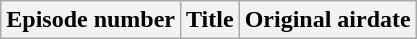<table class="wikitable plainrowheaders">
<tr>
<th>Episode number</th>
<th>Title</th>
<th>Original airdate<br></th>
</tr>
</table>
